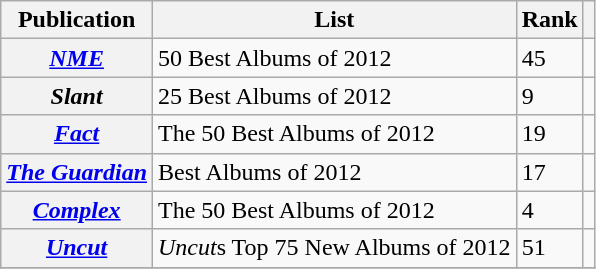<table class="wikitable sortable plainrowheaders">
<tr>
<th>Publication</th>
<th>List</th>
<th>Rank</th>
<th class="unsortable"></th>
</tr>
<tr>
<th scope="row"><em><a href='#'>NME</a></em></th>
<td>50 Best Albums of 2012</td>
<td>45</td>
<td></td>
</tr>
<tr>
<th scope="row"><em>Slant</em></th>
<td>25 Best Albums of 2012</td>
<td>9</td>
<td></td>
</tr>
<tr>
<th scope="row"><em><a href='#'>Fact</a></em></th>
<td>The 50 Best Albums of 2012</td>
<td>19</td>
<td></td>
</tr>
<tr>
<th scope="row"><em><a href='#'>The Guardian</a></em></th>
<td>Best Albums of 2012</td>
<td>17</td>
<td><br></td>
</tr>
<tr>
<th scope="row"><em><a href='#'>Complex</a></em></th>
<td>The 50 Best Albums of 2012</td>
<td>4</td>
<td></td>
</tr>
<tr>
<th scope="row"><em><a href='#'>Uncut</a></em></th>
<td><em>Uncut</em>s Top 75 New Albums of 2012</td>
<td>51</td>
<td></td>
</tr>
<tr>
</tr>
</table>
